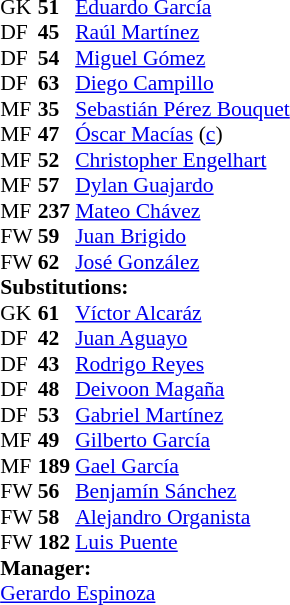<table style="font-size:90%" cellspacing=0 cellpadding=0 align=center>
<tr>
<th width=25></th>
<th width=25></th>
</tr>
<tr>
<td>GK</td>
<td><strong>51</strong></td>
<td> <a href='#'>Eduardo García</a></td>
</tr>
<tr>
<td>DF</td>
<td><strong>45</strong></td>
<td> <a href='#'>Raúl Martínez</a></td>
<td></td>
</tr>
<tr>
<td>DF</td>
<td><strong>54</strong></td>
<td> <a href='#'>Miguel Gómez</a></td>
<td></td>
</tr>
<tr>
<td>DF</td>
<td><strong>63</strong></td>
<td> <a href='#'>Diego Campillo</a></td>
</tr>
<tr>
<td>MF</td>
<td><strong>35</strong></td>
<td> <a href='#'>Sebastián Pérez Bouquet</a></td>
<td></td>
<td></td>
</tr>
<tr>
<td>MF</td>
<td><strong>47</strong></td>
<td> <a href='#'>Óscar Macías</a> (<a href='#'>c</a>)</td>
<td></td>
</tr>
<tr>
<td>MF</td>
<td><strong>52</strong></td>
<td> <a href='#'>Christopher Engelhart</a></td>
<td></td>
<td></td>
</tr>
<tr>
<td>MF</td>
<td><strong>57</strong></td>
<td> <a href='#'>Dylan Guajardo</a></td>
</tr>
<tr>
<td>MF</td>
<td><strong>237</strong></td>
<td> <a href='#'>Mateo Chávez</a></td>
</tr>
<tr>
<td>FW</td>
<td><strong>59</strong></td>
<td> <a href='#'>Juan Brigido</a></td>
<td></td>
<td></td>
</tr>
<tr>
<td>FW</td>
<td><strong>62</strong></td>
<td> <a href='#'>José González</a></td>
<td></td>
<td></td>
</tr>
<tr>
<td colspan=3><strong>Substitutions:</strong></td>
</tr>
<tr>
<td>GK</td>
<td><strong>61</strong></td>
<td> <a href='#'>Víctor Alcaráz</a></td>
</tr>
<tr>
<td>DF</td>
<td><strong>42</strong></td>
<td> <a href='#'>Juan Aguayo</a></td>
<td></td>
<td></td>
</tr>
<tr>
<td>DF</td>
<td><strong>43</strong></td>
<td> <a href='#'>Rodrigo Reyes</a></td>
</tr>
<tr>
<td>DF</td>
<td><strong>48</strong></td>
<td> <a href='#'>Deivoon Magaña</a></td>
<td></td>
<td></td>
</tr>
<tr>
<td>DF</td>
<td><strong>53</strong></td>
<td> <a href='#'>Gabriel Martínez</a></td>
</tr>
<tr>
<td>MF</td>
<td><strong>49</strong></td>
<td> <a href='#'>Gilberto García</a></td>
<td></td>
<td></td>
</tr>
<tr>
<td>MF</td>
<td><strong>189</strong></td>
<td> <a href='#'>Gael García</a></td>
</tr>
<tr>
<td>FW</td>
<td><strong>56</strong></td>
<td> <a href='#'>Benjamín Sánchez</a></td>
</tr>
<tr>
<td>FW</td>
<td><strong>58</strong></td>
<td> <a href='#'>Alejandro Organista</a></td>
</tr>
<tr>
<td>FW</td>
<td><strong>182</strong></td>
<td> <a href='#'>Luis Puente</a></td>
<td></td>
<td></td>
</tr>
<tr>
<td colspan=3><strong>Manager:</strong></td>
</tr>
<tr>
<td colspan=4> <a href='#'>Gerardo Espinoza</a></td>
</tr>
</table>
